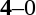<table style="text-align:center">
<tr>
<th width=223></th>
<th width=100></th>
<th width=223></th>
</tr>
<tr>
<td align=right><small><span></span></small><strong></strong></td>
<td><strong>4</strong>–0</td>
<td align=left> <small><span></span></small></td>
</tr>
</table>
